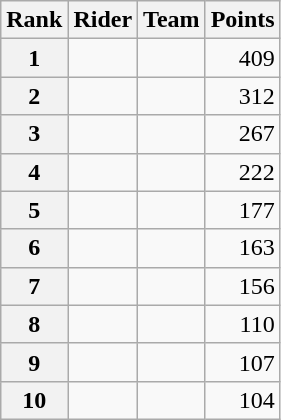<table class="wikitable">
<tr>
<th scope="col">Rank</th>
<th scope="col">Rider</th>
<th scope="col">Team</th>
<th scope="col">Points</th>
</tr>
<tr>
<th scope="row">1</th>
<td> </td>
<td></td>
<td style="text-align:right;">409</td>
</tr>
<tr>
<th scope="row">2</th>
<td></td>
<td></td>
<td style="text-align:right;">312</td>
</tr>
<tr>
<th scope="row">3</th>
<td></td>
<td></td>
<td style="text-align:right;">267</td>
</tr>
<tr>
<th scope="row">4</th>
<td></td>
<td></td>
<td style="text-align:right;">222</td>
</tr>
<tr>
<th scope="row">5</th>
<td></td>
<td></td>
<td style="text-align:right;">177</td>
</tr>
<tr>
<th scope="row">6</th>
<td></td>
<td></td>
<td style="text-align:right;">163</td>
</tr>
<tr>
<th scope="row">7</th>
<td></td>
<td></td>
<td style="text-align:right;">156</td>
</tr>
<tr>
<th scope="row">8</th>
<td></td>
<td></td>
<td style="text-align:right;">110</td>
</tr>
<tr>
<th scope="row">9</th>
<td> </td>
<td></td>
<td style="text-align:right;">107</td>
</tr>
<tr>
<th scope="row">10</th>
<td> </td>
<td></td>
<td style="text-align:right;">104</td>
</tr>
</table>
